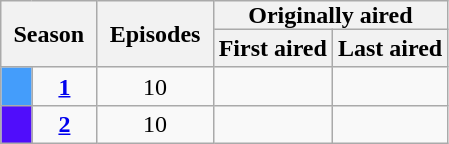<table class="wikitable" style="text-align: center;">
<tr>
<th style="padding: 0 8px;" rowspan="2" colspan="2">Season</th>
<th style="padding: 0 8px;" rowspan="2">Episodes</th>
<th style="padding: 0 8px;" colspan="2">Originally aired</th>
</tr>
<tr>
<th>First aired</th>
<th>Last aired</th>
</tr>
<tr>
<td style="background: #449DFB;"></td>
<td><strong><a href='#'>1</a></strong></td>
<td>10</td>
<td></td>
<td></td>
</tr>
<tr>
<td style="background: #500DFB;"></td>
<td><strong><a href='#'>2</a></strong></td>
<td>10</td>
<td></td>
<td></td>
</tr>
</table>
